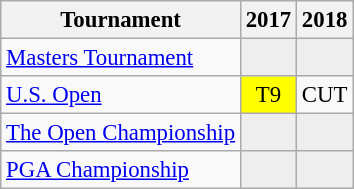<table class="wikitable" style="font-size:95%;text-align:center;">
<tr>
<th>Tournament</th>
<th>2017</th>
<th>2018</th>
</tr>
<tr>
<td align=left><a href='#'>Masters Tournament</a></td>
<td style="background:#eeeeee;"></td>
<td style="background:#eeeeee;"></td>
</tr>
<tr>
<td align=left><a href='#'>U.S. Open</a></td>
<td style="background:yellow;">T9</td>
<td>CUT</td>
</tr>
<tr>
<td align=left><a href='#'>The Open Championship</a></td>
<td style="background:#eeeeee;"></td>
<td style="background:#eeeeee;"></td>
</tr>
<tr>
<td align=left><a href='#'>PGA Championship</a></td>
<td style="background:#eeeeee;"></td>
<td style="background:#eeeeee;"></td>
</tr>
</table>
